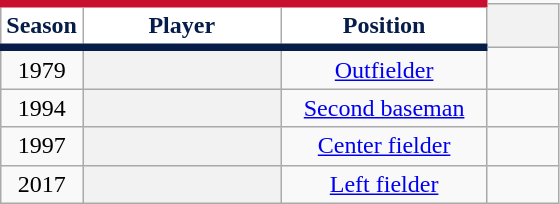<table class="wikitable sortable plainrowheaders" style="text-align:center">
<tr>
<th scope="col" style="background-color:#ffffff; border-top:#c8102e 5px solid; border-bottom:#071d49 5px solid; color:#071d49">Season</th>
<th width="125px" scope="col" style="background-color:#ffffff; border-top:#c8102e 5px solid; border-bottom:#071d49 5px solid; color:#071d49">Player</th>
<th width="130px" scope="col" style="background-color:#ffffff; border-top:#c8102e 5px solid; border-bottom:#071d49 5px solid; color:#071d49">Position</th>
<th style="width:40px" class="unsortable" scope="col" style="background-color:#ffffff; border-top:#c8102e 5px solid; border-bottom:#071d49 5px solid; color:#071d49"></th>
</tr>
<tr>
<td>1979</td>
<th scope="row" style="text-align:center"></th>
<td><a href='#'>Outfielder</a></td>
<td></td>
</tr>
<tr>
<td>1994</td>
<th scope="row" style="text-align:center"></th>
<td><a href='#'>Second baseman</a></td>
<td></td>
</tr>
<tr>
<td>1997</td>
<th scope="row" style="text-align:center"></th>
<td><a href='#'>Center fielder</a></td>
<td></td>
</tr>
<tr>
<td>2017</td>
<th scope="row" style="text-align:center"></th>
<td><a href='#'>Left fielder</a></td>
<td></td>
</tr>
</table>
